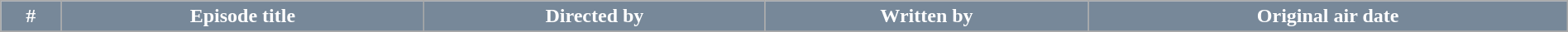<table class="wikitable plainrowheaders" style="margin: auto; width: 100%">
<tr>
<th style="background:#778899; color:#fff;">#</th>
<th style="background:#778899; color:#fff;">Episode title</th>
<th style="background:#778899; color:#fff;">Directed by</th>
<th style="background:#778899; color:#fff;">Written by</th>
<th style="background:#778899; color:#fff;">Original air date</th>
</tr>
<tr>
</tr>
</table>
